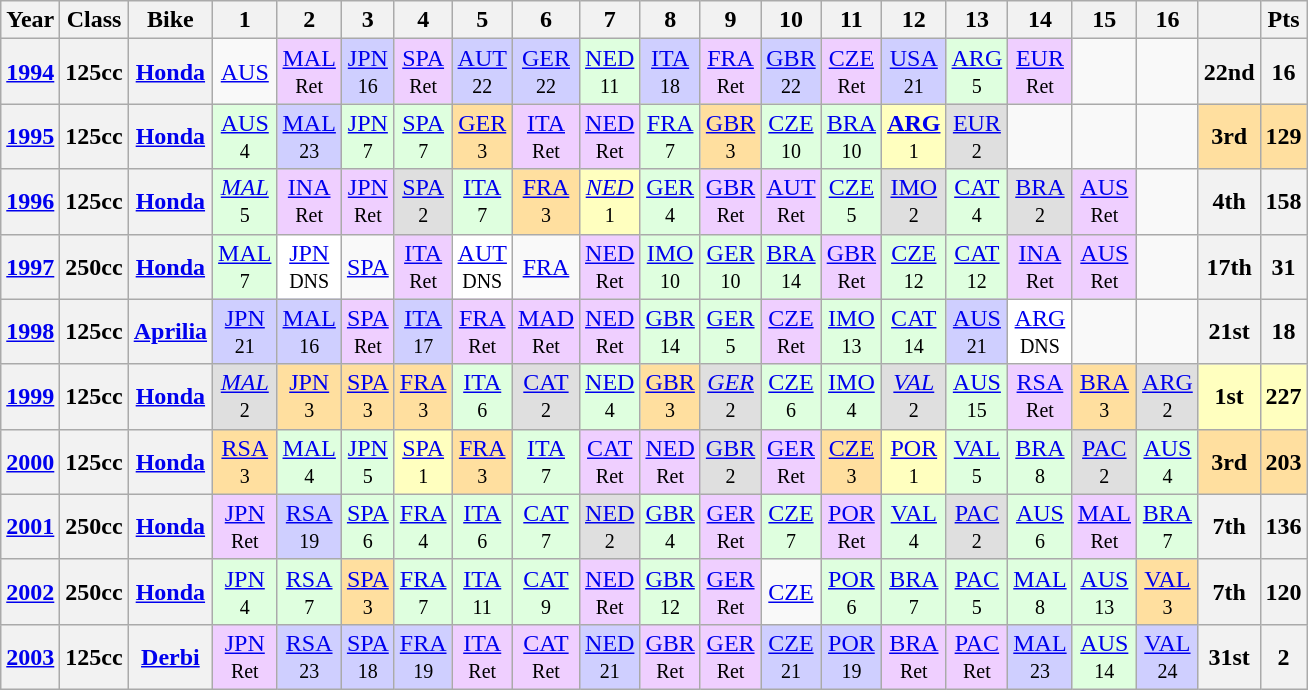<table class="wikitable" style="text-align:center">
<tr>
<th>Year</th>
<th>Class</th>
<th>Bike</th>
<th>1</th>
<th>2</th>
<th>3</th>
<th>4</th>
<th>5</th>
<th>6</th>
<th>7</th>
<th>8</th>
<th>9</th>
<th>10</th>
<th>11</th>
<th>12</th>
<th>13</th>
<th>14</th>
<th>15</th>
<th>16</th>
<th></th>
<th>Pts</th>
</tr>
<tr>
<th align="left"><a href='#'>1994</a></th>
<th align="left">125cc</th>
<th align="left"><a href='#'>Honda</a></th>
<td><a href='#'>AUS</a></td>
<td style="background:#EFCFFF;"><a href='#'>MAL</a><br><small>Ret</small></td>
<td style="background:#CFCFFF;"><a href='#'>JPN</a><br><small>16</small></td>
<td style="background:#EFCFFF;"><a href='#'>SPA</a><br><small>Ret</small></td>
<td style="background:#CFCFFF;"><a href='#'>AUT</a><br><small>22</small></td>
<td style="background:#CFCFFF;"><a href='#'>GER</a><br><small>22</small></td>
<td style="background:#DFFFDF;"><a href='#'>NED</a><br><small>11</small></td>
<td style="background:#CFCFFF;"><a href='#'>ITA</a><br><small>18</small></td>
<td style="background:#EFCFFF;"><a href='#'>FRA</a><br><small>Ret</small></td>
<td style="background:#CFCFFF;"><a href='#'>GBR</a><br><small>22</small></td>
<td style="background:#EFCFFF;"><a href='#'>CZE</a><br><small>Ret</small></td>
<td style="background:#CFCFFF;"><a href='#'>USA</a><br><small>21</small></td>
<td style="background:#DFFFDF;"><a href='#'>ARG</a><br><small>5</small></td>
<td style="background:#EFCFFF;"><a href='#'>EUR</a><br><small>Ret</small></td>
<td></td>
<td></td>
<th>22nd</th>
<th>16</th>
</tr>
<tr>
<th align="left"><a href='#'>1995</a></th>
<th align="left">125cc</th>
<th align="left"><a href='#'>Honda</a></th>
<td style="background:#DFFFDF;"><a href='#'>AUS</a><br><small>4</small></td>
<td style="background:#CFCFFF;"><a href='#'>MAL</a><br><small>23</small></td>
<td style="background:#DFFFDF;"><a href='#'>JPN</a><br><small>7</small></td>
<td style="background:#DFFFDF;"><a href='#'>SPA</a><br><small>7</small></td>
<td style="background:#FFDF9F;"><a href='#'>GER</a><br><small>3</small></td>
<td style="background:#EFCFFF;"><a href='#'>ITA</a><br><small>Ret</small></td>
<td style="background:#EFCFFF;"><a href='#'>NED</a><br><small>Ret</small></td>
<td style="background:#DFFFDF;"><a href='#'>FRA</a><br><small>7</small></td>
<td style="background:#FFDF9F;"><a href='#'>GBR</a><br><small>3</small></td>
<td style="background:#DFFFDF;"><a href='#'>CZE</a><br><small>10</small></td>
<td style="background:#DFFFDF;"><a href='#'>BRA</a><br><small>10</small></td>
<td style="background:#FFFFBF;"><strong><a href='#'>ARG</a></strong><br><small>1</small></td>
<td style="background:#DFDFDF;"><a href='#'>EUR</a><br><small>2</small></td>
<td></td>
<td></td>
<td></td>
<td style="background:#FFDF9F;"><strong>3rd</strong></td>
<td style="background:#FFDF9F;"><strong>129</strong></td>
</tr>
<tr>
<th align="left"><a href='#'>1996</a></th>
<th align="left">125cc</th>
<th align="left"><a href='#'>Honda</a></th>
<td style="background:#DFFFDF;"><em><a href='#'>MAL</a></em><br><small>5</small></td>
<td style="background:#EFCFFF;"><a href='#'>INA</a><br><small>Ret</small></td>
<td style="background:#EFCFFF;"><a href='#'>JPN</a><br><small>Ret</small></td>
<td style="background:#DFDFDF;"><a href='#'>SPA</a><br><small>2</small></td>
<td style="background:#DFFFDF;"><a href='#'>ITA</a><br><small>7</small></td>
<td style="background:#FFDF9F;"><a href='#'>FRA</a><br><small>3</small></td>
<td style="background:#FFFFBF;"><em><a href='#'>NED</a></em><br><small>1</small></td>
<td style="background:#DFFFDF;"><a href='#'>GER</a><br><small>4</small></td>
<td style="background:#EFCFFF;"><a href='#'>GBR</a><br><small>Ret</small></td>
<td style="background:#EFCFFF;"><a href='#'>AUT</a><br><small>Ret</small></td>
<td style="background:#DFFFDF;"><a href='#'>CZE</a><br><small>5</small></td>
<td style="background:#DFDFDF;"><a href='#'>IMO</a><br><small>2</small></td>
<td style="background:#DFFFDF;"><a href='#'>CAT</a><br><small>4</small></td>
<td style="background:#DFDFDF;"><a href='#'>BRA</a><br><small>2</small></td>
<td style="background:#EFCFFF;"><a href='#'>AUS</a><br><small>Ret</small></td>
<td></td>
<th>4th</th>
<th>158</th>
</tr>
<tr>
<th align="left"><a href='#'>1997</a></th>
<th align="left">250cc</th>
<th align="left"><a href='#'>Honda</a></th>
<td style="background:#DFFFDF;"><a href='#'>MAL</a><br><small>7</small></td>
<td style="background:#FFFFFF;"><a href='#'>JPN</a><br><small>DNS</small></td>
<td><a href='#'>SPA</a></td>
<td style="background:#EFCFFF;"><a href='#'>ITA</a><br><small>Ret</small></td>
<td style="background:#FFFFFF;"><a href='#'>AUT</a><br><small>DNS</small></td>
<td><a href='#'>FRA</a></td>
<td style="background:#EFCFFF;"><a href='#'>NED</a><br><small>Ret</small></td>
<td style="background:#DFFFDF;"><a href='#'>IMO</a><br><small>10</small></td>
<td style="background:#DFFFDF;"><a href='#'>GER</a><br><small>10</small></td>
<td style="background:#DFFFDF;"><a href='#'>BRA</a><br><small>14</small></td>
<td style="background:#EFCFFF;"><a href='#'>GBR</a><br><small>Ret</small></td>
<td style="background:#DFFFDF;"><a href='#'>CZE</a><br><small>12</small></td>
<td style="background:#DFFFDF;"><a href='#'>CAT</a><br><small>12</small></td>
<td style="background:#EFCFFF;"><a href='#'>INA</a><br><small>Ret</small></td>
<td style="background:#EFCFFF;"><a href='#'>AUS</a><br><small>Ret</small></td>
<td></td>
<th>17th</th>
<th>31</th>
</tr>
<tr>
<th align="left"><a href='#'>1998</a></th>
<th align="left">125cc</th>
<th align="left"><a href='#'>Aprilia</a></th>
<td style="background:#CFCFFF;"><a href='#'>JPN</a><br><small>21</small></td>
<td style="background:#CFCFFF;"><a href='#'>MAL</a><br><small>16</small></td>
<td style="background:#EFCFFF;"><a href='#'>SPA</a><br><small>Ret</small></td>
<td style="background:#CFCFFF;"><a href='#'>ITA</a><br><small>17</small></td>
<td style="background:#EFCFFF;"><a href='#'>FRA</a><br><small>Ret</small></td>
<td style="background:#EFCFFF;"><a href='#'>MAD</a><br><small>Ret</small></td>
<td style="background:#EFCFFF;"><a href='#'>NED</a><br><small>Ret</small></td>
<td style="background:#DFFFDF;"><a href='#'>GBR</a><br><small>14</small></td>
<td style="background:#DFFFDF;"><a href='#'>GER</a><br><small>5</small></td>
<td style="background:#EFCFFF;"><a href='#'>CZE</a><br><small>Ret</small></td>
<td style="background:#DFFFDF;"><a href='#'>IMO</a><br><small>13</small></td>
<td style="background:#DFFFDF;"><a href='#'>CAT</a><br><small>14</small></td>
<td style="background:#CFCFFF;"><a href='#'>AUS</a><br><small>21</small></td>
<td style="background:#FFFFFF;"><a href='#'>ARG</a><br><small>DNS</small></td>
<td></td>
<td></td>
<th>21st</th>
<th>18</th>
</tr>
<tr>
<th align="left"><a href='#'>1999</a></th>
<th align="left">125cc</th>
<th align="left"><a href='#'>Honda</a></th>
<td style="background:#DFDFDF;"><em><a href='#'>MAL</a></em><br><small>2</small></td>
<td style="background:#FFDF9F;"><a href='#'>JPN</a><br><small>3</small></td>
<td style="background:#FFDF9F;"><a href='#'>SPA</a><br><small>3</small></td>
<td style="background:#FFDF9F;"><a href='#'>FRA</a><br><small>3</small></td>
<td style="background:#DFFFDF;"><a href='#'>ITA</a><br><small>6</small></td>
<td style="background:#DFDFDF;"><a href='#'>CAT</a><br><small>2</small></td>
<td style="background:#DFFFDF;"><a href='#'>NED</a><br><small>4</small></td>
<td style="background:#FFDF9F;"><a href='#'>GBR</a><br><small>3</small></td>
<td style="background:#DFDFDF;"><em><a href='#'>GER</a></em><br><small>2</small></td>
<td style="background:#DFFFDF;"><a href='#'>CZE</a><br><small>6</small></td>
<td style="background:#DFFFDF;"><a href='#'>IMO</a><br><small>4</small></td>
<td style="background:#DFDFDF;"><em><a href='#'>VAL</a></em><br><small>2</small></td>
<td style="background:#DFFFDF;"><a href='#'>AUS</a><br><small>15</small></td>
<td style="background:#EFCFFF;"><a href='#'>RSA</a><br><small>Ret</small></td>
<td style="background:#FFDF9F;"><a href='#'>BRA</a><br><small>3</small></td>
<td style="background:#DFDFDF;"><a href='#'>ARG</a><br><small>2</small></td>
<td style="background:#FFFFBF;"><strong>1st</strong></td>
<td style="background:#FFFFBF;"><strong>227</strong></td>
</tr>
<tr>
<th align="left"><a href='#'>2000</a></th>
<th align="left">125cc</th>
<th align="left"><a href='#'>Honda</a></th>
<td style="background:#FFDF9F;"><a href='#'>RSA</a><br><small>3</small></td>
<td style="background:#DFFFDF;"><a href='#'>MAL</a><br><small>4</small></td>
<td style="background:#DFFFDF;"><a href='#'>JPN</a><br><small>5</small></td>
<td style="background:#FFFFBF;"><a href='#'>SPA</a><br><small>1</small></td>
<td style="background:#FFDF9F;"><a href='#'>FRA</a><br><small>3</small></td>
<td style="background:#DFFFDF;"><a href='#'>ITA</a><br><small>7</small></td>
<td style="background:#EFCFFF;"><a href='#'>CAT</a><br><small>Ret</small></td>
<td style="background:#EFCFFF;"><a href='#'>NED</a><br><small>Ret</small></td>
<td style="background:#DFDFDF;"><a href='#'>GBR</a><br><small>2</small></td>
<td style="background:#EFCFFF;"><a href='#'>GER</a><br><small>Ret</small></td>
<td style="background:#FFDF9F;"><a href='#'>CZE</a><br><small>3</small></td>
<td style="background:#FFFFBF;"><a href='#'>POR</a><br><small>1</small></td>
<td style="background:#DFFFDF;"><a href='#'>VAL</a><br><small>5</small></td>
<td style="background:#DFFFDF;"><a href='#'>BRA</a><br><small>8</small></td>
<td style="background:#DFDFDF;"><a href='#'>PAC</a><br><small>2</small></td>
<td style="background:#DFFFDF;"><a href='#'>AUS</a><br><small>4</small></td>
<td style="background:#FFDF9F;"><strong>3rd</strong></td>
<td style="background:#FFDF9F;"><strong>203</strong></td>
</tr>
<tr>
<th align="left"><a href='#'>2001</a></th>
<th align="left">250cc</th>
<th align="left"><a href='#'>Honda</a></th>
<td style="background:#EFCFFF;"><a href='#'>JPN</a><br><small>Ret</small></td>
<td style="background:#CFCFFF;"><a href='#'>RSA</a><br><small>19</small></td>
<td style="background:#DFFFDF;"><a href='#'>SPA</a><br><small>6</small></td>
<td style="background:#DFFFDF;"><a href='#'>FRA</a><br><small>4</small></td>
<td style="background:#DFFFDF;"><a href='#'>ITA</a><br><small>6</small></td>
<td style="background:#DFFFDF;"><a href='#'>CAT</a><br><small>7</small></td>
<td style="background:#DFDFDF;"><a href='#'>NED</a><br><small>2</small></td>
<td style="background:#DFFFDF;"><a href='#'>GBR</a><br><small>4</small></td>
<td style="background:#EFCFFF;"><a href='#'>GER</a><br><small>Ret</small></td>
<td style="background:#DFFFDF;"><a href='#'>CZE</a><br><small>7</small></td>
<td style="background:#EFCFFF;"><a href='#'>POR</a><br><small>Ret</small></td>
<td style="background:#DFFFDF;"><a href='#'>VAL</a><br><small>4</small></td>
<td style="background:#DFDFDF;"><a href='#'>PAC</a><br><small>2</small></td>
<td style="background:#DFFFDF;"><a href='#'>AUS</a><br><small>6</small></td>
<td style="background:#EFCFFF;"><a href='#'>MAL</a><br><small>Ret</small></td>
<td style="background:#DFFFDF;"><a href='#'>BRA</a><br><small>7</small></td>
<th>7th</th>
<th>136</th>
</tr>
<tr>
<th align="left"><a href='#'>2002</a></th>
<th align="left">250cc</th>
<th align="left"><a href='#'>Honda</a></th>
<td style="background:#DFFFDF;"><a href='#'>JPN</a><br><small>4</small></td>
<td style="background:#DFFFDF;"><a href='#'>RSA</a><br><small>7</small></td>
<td style="background:#FFDF9F;"><a href='#'>SPA</a><br><small>3</small></td>
<td style="background:#DFFFDF;"><a href='#'>FRA</a><br><small>7</small></td>
<td style="background:#DFFFDF;"><a href='#'>ITA</a><br><small>11</small></td>
<td style="background:#DFFFDF;"><a href='#'>CAT</a><br><small>9</small></td>
<td style="background:#EFCFFF;"><a href='#'>NED</a><br><small>Ret</small></td>
<td style="background:#DFFFDF;"><a href='#'>GBR</a><br><small>12</small></td>
<td style="background:#EFCFFF;"><a href='#'>GER</a><br><small>Ret</small></td>
<td><a href='#'>CZE</a></td>
<td style="background:#DFFFDF;"><a href='#'>POR</a><br><small>6</small></td>
<td style="background:#DFFFDF;"><a href='#'>BRA</a><br><small>7</small></td>
<td style="background:#DFFFDF;"><a href='#'>PAC</a><br><small>5</small></td>
<td style="background:#DFFFDF;"><a href='#'>MAL</a><br><small>8</small></td>
<td style="background:#DFFFDF;"><a href='#'>AUS</a><br><small>13</small></td>
<td style="background:#FFDF9F;"><a href='#'>VAL</a><br><small>3</small></td>
<th>7th</th>
<th>120</th>
</tr>
<tr>
<th align="left"><a href='#'>2003</a></th>
<th align="left">125cc</th>
<th align="left"><a href='#'>Derbi</a></th>
<td style="background:#EFCFFF;"><a href='#'>JPN</a><br><small>Ret</small></td>
<td style="background:#CFCFFF;"><a href='#'>RSA</a><br><small>23</small></td>
<td style="background:#CFCFFF;"><a href='#'>SPA</a><br><small>18</small></td>
<td style="background:#CFCFFF;"><a href='#'>FRA</a><br><small>19</small></td>
<td style="background:#EFCFFF;"><a href='#'>ITA</a><br><small>Ret</small></td>
<td style="background:#EFCFFF;"><a href='#'>CAT</a><br><small>Ret</small></td>
<td style="background:#CFCFFF;"><a href='#'>NED</a><br><small>21</small></td>
<td style="background:#EFCFFF;"><a href='#'>GBR</a><br><small>Ret</small></td>
<td style="background:#EFCFFF;"><a href='#'>GER</a><br><small>Ret</small></td>
<td style="background:#CFCFFF;"><a href='#'>CZE</a><br><small>21</small></td>
<td style="background:#CFCFFF;"><a href='#'>POR</a><br><small>19</small></td>
<td style="background:#EFCFFF;"><a href='#'>BRA</a><br><small>Ret</small></td>
<td style="background:#EFCFFF;"><a href='#'>PAC</a><br><small>Ret</small></td>
<td style="background:#CFCFFF;"><a href='#'>MAL</a><br><small>23</small></td>
<td style="background:#DFFFDF;"><a href='#'>AUS</a><br><small>14</small></td>
<td style="background:#CFCFFF;"><a href='#'>VAL</a><br><small>24</small></td>
<th>31st</th>
<th>2</th>
</tr>
</table>
